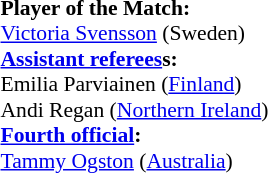<table style="width:100%; font-size:90%;">
<tr>
<td><br><strong>Player of the Match:</strong>
<br> <a href='#'>Victoria Svensson</a> (Sweden)<br><strong><a href='#'>Assistant referees</a>s:</strong>
<br> Emilia Parviainen (<a href='#'>Finland</a>)
<br> Andi Regan (<a href='#'>Northern Ireland</a>)
<br><strong><a href='#'>Fourth official</a>:</strong>
<br> <a href='#'>Tammy Ogston</a> (<a href='#'>Australia</a>)</td>
</tr>
</table>
